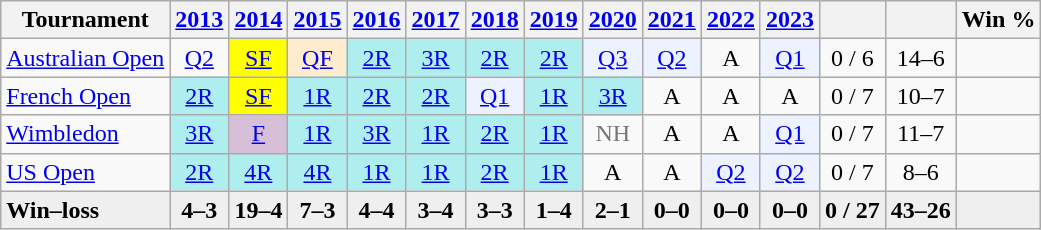<table class=wikitable style=text-align:center>
<tr>
<th>Tournament</th>
<th><a href='#'>2013</a></th>
<th><a href='#'>2014</a></th>
<th><a href='#'>2015</a></th>
<th><a href='#'>2016</a></th>
<th><a href='#'>2017</a></th>
<th><a href='#'>2018</a></th>
<th><a href='#'>2019</a></th>
<th><a href='#'>2020</a></th>
<th><a href='#'>2021</a></th>
<th><a href='#'>2022</a></th>
<th><a href='#'>2023</a></th>
<th></th>
<th></th>
<th>Win %</th>
</tr>
<tr>
<td style=text-align:left><a href='#'>Australian Open</a></td>
<td><a href='#'>Q2</a></td>
<td style=background:yellow><a href='#'>SF</a></td>
<td style=background:#ffebcd><a href='#'>QF</a></td>
<td style=background:#afeeee><a href='#'>2R</a></td>
<td style=background:#afeeee><a href='#'>3R</a></td>
<td style=background:#afeeee><a href='#'>2R</a></td>
<td style=background:#afeeee><a href='#'>2R</a></td>
<td style=background:#ecf2ff><a href='#'>Q3</a></td>
<td style=background:#ecf2ff><a href='#'>Q2</a></td>
<td>A</td>
<td style=background:#ecf2ff><a href='#'>Q1</a></td>
<td>0 / 6</td>
<td>14–6</td>
<td></td>
</tr>
<tr>
<td style=text-align:left><a href='#'>French Open</a></td>
<td style=background:#afeeee><a href='#'>2R</a></td>
<td style=background:yellow><a href='#'>SF</a></td>
<td style=background:#afeeee><a href='#'>1R</a></td>
<td style=background:#afeeee><a href='#'>2R</a></td>
<td style=background:#afeeee><a href='#'>2R</a></td>
<td style=background:#ecf2ff><a href='#'>Q1</a></td>
<td style=background:#afeeee><a href='#'>1R</a></td>
<td style=background:#afeeee><a href='#'>3R</a></td>
<td>A</td>
<td>A</td>
<td>A</td>
<td>0 / 7</td>
<td>10–7</td>
<td></td>
</tr>
<tr>
<td style=text-align:left><a href='#'>Wimbledon</a></td>
<td style=background:#afeeee><a href='#'>3R</a></td>
<td style=background:thistle><a href='#'>F</a></td>
<td style=background:#afeeee><a href='#'>1R</a></td>
<td style=background:#afeeee><a href='#'>3R</a></td>
<td style=background:#afeeee><a href='#'>1R</a></td>
<td style=background:#afeeee><a href='#'>2R</a></td>
<td style=background:#afeeee><a href='#'>1R</a></td>
<td style=color:#767676>NH</td>
<td>A</td>
<td>A</td>
<td style=background:#ecf2ff><a href='#'>Q1</a></td>
<td>0 / 7</td>
<td>11–7</td>
<td></td>
</tr>
<tr>
<td style=text-align:left><a href='#'>US Open</a></td>
<td style=background:#afeeee><a href='#'>2R</a></td>
<td style=background:#afeeee><a href='#'>4R</a></td>
<td style=background:#afeeee><a href='#'>4R</a></td>
<td style=background:#afeeee><a href='#'>1R</a></td>
<td style=background:#afeeee><a href='#'>1R</a></td>
<td style=background:#afeeee><a href='#'>2R</a></td>
<td style=background:#afeeee><a href='#'>1R</a></td>
<td>A</td>
<td>A</td>
<td style=background:#ecf2ff><a href='#'>Q2</a></td>
<td style=background:#ecf2ff><a href='#'>Q2</a></td>
<td>0 / 7</td>
<td>8–6</td>
<td></td>
</tr>
<tr style=font-weight:bold;background:#efefef>
<td style=text-align:left>Win–loss</td>
<td>4–3</td>
<td>19–4</td>
<td>7–3</td>
<td>4–4</td>
<td>3–4</td>
<td>3–3</td>
<td>1–4</td>
<td>2–1</td>
<td>0–0</td>
<td>0–0</td>
<td>0–0</td>
<td>0 / 27</td>
<td>43–26</td>
<td></td>
</tr>
</table>
